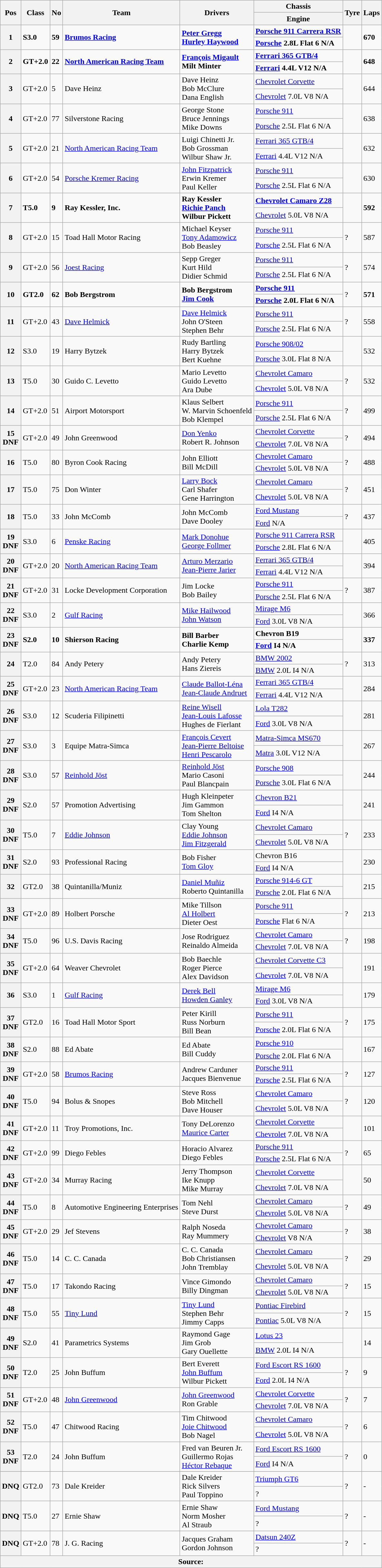<table class="wikitable" style="font-size 95%;">
<tr>
<th rowspan=2>Pos</th>
<th rowspan=2>Class</th>
<th rowspan=2>No</th>
<th rowspan=2>Team</th>
<th rowspan=2>Drivers</th>
<th>Chassis</th>
<th rowspan=2>Tyre</th>
<th rowspan=2>Laps</th>
</tr>
<tr>
<th>Engine</th>
</tr>
<tr>
<th rowspan=2>1</th>
<td rowspan=2><strong>S3.0</strong></td>
<td rowspan=2><strong>59</strong></td>
<td rowspan=2> <strong><a href='#'>Brumos Racing</a></strong></td>
<td rowspan=2> <strong><a href='#'>Peter Gregg</a></strong><br> <strong><a href='#'>Hurley Haywood</a></strong></td>
<td><strong><a href='#'>Porsche 911 Carrera RSR</a></strong></td>
<td rowspan=2></td>
<td rowspan=2><strong>670</strong></td>
</tr>
<tr>
<td><strong><a href='#'>Porsche</a> 2.8L Flat 6 N/A</strong></td>
</tr>
<tr>
<th rowspan=2>2</th>
<td rowspan=2><strong>GT+2.0</strong></td>
<td rowspan=2><strong>22</strong></td>
<td rowspan=2> <strong><a href='#'>North American Racing Team</a></strong></td>
<td rowspan=2> <strong><a href='#'>François Migault</a></strong><br> <strong>Milt Minter</strong></td>
<td><strong><a href='#'>Ferrari 365 GTB/4</a></strong></td>
<td rowspan=2></td>
<td rowspan=2><strong>648</strong></td>
</tr>
<tr>
<td><strong><a href='#'>Ferrari</a> 4.4L V12 N/A</strong></td>
</tr>
<tr>
<th rowspan=2>3</th>
<td rowspan=2>GT+2.0</td>
<td rowspan=2>5</td>
<td rowspan=2> Dave Heinz</td>
<td rowspan=2> Dave Heinz<br> Bob McClure<br> Dana English</td>
<td><a href='#'>Chevrolet Corvette</a></td>
<td rowspan=2></td>
<td rowspan=2>644</td>
</tr>
<tr>
<td><a href='#'>Chevrolet</a> 7.0L V8 N/A</td>
</tr>
<tr>
<th rowspan=2>4</th>
<td rowspan=2>GT+2.0</td>
<td rowspan=2>77</td>
<td rowspan=2> Silverstone Racing</td>
<td rowspan=2> George Stone<br> Bruce Jennings<br> Mike Downs</td>
<td><a href='#'>Porsche 911</a></td>
<td rowspan=2></td>
<td rowspan=2>638</td>
</tr>
<tr>
<td><a href='#'>Porsche</a> 2.5L Flat 6 N/A</td>
</tr>
<tr>
<th rowspan=2>5</th>
<td rowspan=2>GT+2.0</td>
<td rowspan=2>21</td>
<td rowspan=2> <a href='#'>North American Racing Team</a></td>
<td rowspan=2> Luigi Chinetti Jr.<br> Bob Grossman<br> Wilbur Shaw Jr.</td>
<td><a href='#'>Ferrari 365 GTB/4</a></td>
<td rowspan=2></td>
<td rowspan=2>632</td>
</tr>
<tr>
<td><a href='#'>Ferrari</a> 4.4L V12 N/A</td>
</tr>
<tr>
<th rowspan=2>6</th>
<td rowspan=2>GT+2.0</td>
<td rowspan=2>54</td>
<td rowspan=2> <a href='#'>Porsche Kremer Racing</a></td>
<td rowspan=2> <a href='#'>John Fitzpatrick</a><br> Erwin Kremer<br> Paul Keller</td>
<td><a href='#'>Porsche 911</a></td>
<td rowspan=2></td>
<td rowspan=2>630</td>
</tr>
<tr>
<td><a href='#'>Porsche</a> 2.5L Flat 6 N/A</td>
</tr>
<tr>
<th rowspan=2>7</th>
<td rowspan=2><strong>T5.0</strong></td>
<td rowspan=2><strong>9</strong></td>
<td rowspan=2> <strong>Ray Kessler, Inc.</strong></td>
<td rowspan=2> <strong>Ray Kessler</strong><br> <strong><a href='#'>Richie Panch</a></strong><br> <strong>Wilbur Pickett</strong></td>
<td><strong><a href='#'>Chevrolet Camaro Z28</a></strong></td>
<td rowspan=2></td>
<td rowspan=2><strong>592</strong></td>
</tr>
<tr>
<td><a href='#'>Chevrolet</a> 5.0L V8 N/A</td>
</tr>
<tr>
<th rowspan=2>8</th>
<td rowspan=2>GT+2.0</td>
<td rowspan=2>15</td>
<td rowspan=2> Toad Hall Motor Racing</td>
<td rowspan=2> Michael Keyser<br> <a href='#'>Tony Adamowicz</a><br> Bob Beasley</td>
<td><a href='#'>Porsche 911</a></td>
<td rowspan=2>?</td>
<td rowspan=2>587</td>
</tr>
<tr>
<td><a href='#'>Porsche</a> 2.5L Flat 6 N/A</td>
</tr>
<tr>
<th rowspan=2>9</th>
<td rowspan=2>GT+2.0</td>
<td rowspan=2>56</td>
<td rowspan=2> <a href='#'>Joest Racing</a></td>
<td rowspan=2> Sepp Greger<br> Kurt Hild<br> Didier Schmid</td>
<td><a href='#'>Porsche 911</a></td>
<td rowspan=2>?</td>
<td rowspan=2>574</td>
</tr>
<tr>
<td><a href='#'>Porsche</a> 2.5L Flat 6 N/A</td>
</tr>
<tr>
<th rowspan=2>10</th>
<td rowspan=2><strong>GT2.0</strong></td>
<td rowspan=2><strong>62</strong></td>
<td rowspan=2> <strong>Bob Bergstrom</strong></td>
<td rowspan=2> <strong>Bob Bergstrom</strong><br> <strong><a href='#'>Jim Cook</a></strong></td>
<td><strong><a href='#'>Porsche 911</a></strong></td>
<td rowspan=2>?</td>
<td rowspan=2><strong>571</strong></td>
</tr>
<tr>
<td><strong><a href='#'>Porsche</a> 2.0L Flat 6 N/A</strong></td>
</tr>
<tr>
<th rowspan=2>11</th>
<td rowspan=2>GT+2.0</td>
<td rowspan=2>43</td>
<td rowspan=2> <a href='#'>Dave Helmick</a></td>
<td rowspan=2> <a href='#'>Dave Helmick</a><br> John O'Steen<br> Stephen Behr</td>
<td><a href='#'>Porsche 911</a></td>
<td rowspan=2>?</td>
<td rowspan=2>558</td>
</tr>
<tr>
<td><a href='#'>Porsche</a> 2.5L Flat 6 N/A</td>
</tr>
<tr>
<th rowspan=2>12</th>
<td rowspan=2>S3.0</td>
<td rowspan=2>19</td>
<td rowspan=2> Harry Bytzek</td>
<td rowspan=2> Rudy Bartling<br> Harry Bytzek<br> Bert Kuehne</td>
<td><a href='#'>Porsche 908/02</a></td>
<td rowspan=2></td>
<td rowspan=2>532</td>
</tr>
<tr>
<td><a href='#'>Porsche</a> 3.0L Flat 8 N/A</td>
</tr>
<tr>
<th rowspan=2>13</th>
<td rowspan=2>T5.0</td>
<td rowspan=2>30</td>
<td rowspan=2> Guido C. Levetto</td>
<td rowspan=2> Mario Levetto<br> Guido Levetto<br> Ara Dube</td>
<td><a href='#'>Chevrolet Camaro</a></td>
<td rowspan=2>?</td>
<td rowspan=2>532</td>
</tr>
<tr>
<td><a href='#'>Chevrolet</a> 5.0L V8 N/A</td>
</tr>
<tr>
<th rowspan=2>14</th>
<td rowspan=2>GT+2.0</td>
<td rowspan=2>51</td>
<td rowspan=2> Airport Motorsport</td>
<td rowspan=2> Klaus Selbert<br> W. Marvin Schoenfeld<br> Bob Klempel</td>
<td><a href='#'>Porsche 911</a></td>
<td rowspan=2>?</td>
<td rowspan=2>499</td>
</tr>
<tr>
<td><a href='#'>Porsche</a> 2.5L Flat 6 N/A</td>
</tr>
<tr>
<th rowspan=2>15<br>DNF</th>
<td rowspan=2>GT+2.0</td>
<td rowspan=2>49</td>
<td rowspan=2> John Greenwood</td>
<td rowspan=2> <a href='#'>Don Yenko</a><br> Robert R. Johnson</td>
<td><a href='#'>Chevrolet Corvette</a></td>
<td rowspan=2>?</td>
<td rowspan=2>494</td>
</tr>
<tr>
<td><a href='#'>Chevrolet</a> 7.0L V8 N/A</td>
</tr>
<tr>
<th rowspan=2>16</th>
<td rowspan=2>T5.0</td>
<td rowspan=2>80</td>
<td rowspan=2> Byron Cook Racing</td>
<td rowspan=2> John Elliott<br> Bill McDill</td>
<td><a href='#'>Chevrolet Camaro</a></td>
<td rowspan=2>?</td>
<td rowspan=2>488</td>
</tr>
<tr>
<td><a href='#'>Chevrolet</a> 5.0L V8 N/A</td>
</tr>
<tr>
<th rowspan=2>17</th>
<td rowspan=2>T5.0</td>
<td rowspan=2>75</td>
<td rowspan=2> Don Winter</td>
<td rowspan=2> <a href='#'>Larry Bock</a><br> Carl Shafer<br> Gene Harrington</td>
<td><a href='#'>Chevrolet Camaro</a></td>
<td rowspan=2>?</td>
<td rowspan=2>451</td>
</tr>
<tr>
<td><a href='#'>Chevrolet</a> 5.0L V8 N/A</td>
</tr>
<tr>
<th rowspan=2>18</th>
<td rowspan=2>T5.0</td>
<td rowspan=2>33</td>
<td rowspan=2> John McComb</td>
<td rowspan=2> John McComb<br> Dave Dooley</td>
<td><a href='#'>Ford Mustang</a></td>
<td rowspan=2>?</td>
<td rowspan=2>437</td>
</tr>
<tr>
<td><a href='#'>Ford</a> N/A</td>
</tr>
<tr>
<th rowspan=2>19<br>DNF</th>
<td rowspan=2>S3.0</td>
<td rowspan=2>6</td>
<td rowspan=2> <a href='#'>Penske Racing</a></td>
<td rowspan=2> <a href='#'>Mark Donohue</a><br> <a href='#'>George Follmer</a></td>
<td><a href='#'>Porsche 911 Carrera RSR</a></td>
<td rowspan=2></td>
<td rowspan=2>405</td>
</tr>
<tr>
<td><a href='#'>Porsche</a> 2.8L Flat 6 N/A</td>
</tr>
<tr>
<th rowspan=2>20<br>DNF</th>
<td rowspan=2>GT+2.0</td>
<td rowspan=2>20</td>
<td rowspan=2> <a href='#'>North American Racing Team</a></td>
<td rowspan=2> <a href='#'>Arturo Merzario</a><br> <a href='#'>Jean-Pierre Jarier</a></td>
<td><a href='#'>Ferrari 365 GTB/4</a></td>
<td rowspan=2></td>
<td rowspan=2>394</td>
</tr>
<tr>
<td><a href='#'>Ferrari</a> 4.4L V12 N/A</td>
</tr>
<tr>
<th rowspan=2>21<br>DNF</th>
<td rowspan=2>GT+2.0</td>
<td rowspan=2>31</td>
<td rowspan=2> Locke Development Corporation</td>
<td rowspan=2> Jim Locke<br> Bob Bailey</td>
<td><a href='#'>Porsche 911</a></td>
<td rowspan=2>?</td>
<td rowspan=2>387</td>
</tr>
<tr>
<td><a href='#'>Porsche</a> 2.5L Flat 6 N/A</td>
</tr>
<tr>
<th rowspan=2>22<br>DNF</th>
<td rowspan=2>S3.0</td>
<td rowspan=2>2</td>
<td rowspan=2> <a href='#'>Gulf Racing</a></td>
<td rowspan=2> <a href='#'>Mike Hailwood</a><br> <a href='#'>John Watson</a></td>
<td><a href='#'>Mirage M6</a></td>
<td rowspan=2></td>
<td rowspan=2>366</td>
</tr>
<tr>
<td><a href='#'>Ford</a> 3.0L V8 N/A</td>
</tr>
<tr>
<th rowspan=2>23<br>DNF</th>
<td rowspan=2><strong>S2.0</strong></td>
<td rowspan=2><strong>10</strong></td>
<td rowspan=2> <strong>Shierson Racing</strong></td>
<td rowspan=2> <strong>Bill Barber</strong><br> <strong>Charlie Kemp</strong></td>
<td><strong>Chevron B19</strong></td>
<td rowspan=2></td>
<td rowspan=2><strong>337</strong></td>
</tr>
<tr>
<td><strong><a href='#'>Ford</a> I4 N/A</strong></td>
</tr>
<tr>
<th rowspan=2>24</th>
<td rowspan=2>T2.0</td>
<td rowspan=2>84</td>
<td rowspan=2> Andy Petery</td>
<td rowspan=2> Andy Petery<br> Hans Ziereis</td>
<td><a href='#'>BMW 2002</a></td>
<td rowspan=2>?</td>
<td rowspan=2>313</td>
</tr>
<tr>
<td><a href='#'>BMW</a> 2.0L I4 N/A</td>
</tr>
<tr>
<th rowspan=2>25<br>DNF</th>
<td rowspan=2>GT+2.0</td>
<td rowspan=2>23</td>
<td rowspan=2> <a href='#'>North American Racing Team</a></td>
<td rowspan=2> <a href='#'>Claude Ballot-Léna</a><br> <a href='#'>Jean-Claude Andruet</a></td>
<td><a href='#'>Ferrari 365 GTB/4</a></td>
<td rowspan=2></td>
<td rowspan=2>284</td>
</tr>
<tr>
<td><a href='#'>Ferrari</a> 4.4L V12 N/A</td>
</tr>
<tr>
<th rowspan=2>26<br>DNF</th>
<td rowspan=2>S3.0</td>
<td rowspan=2>12</td>
<td rowspan=2> Scuderia Filipinetti</td>
<td rowspan=2> <a href='#'>Reine Wisell</a><br> <a href='#'>Jean-Louis Lafosse</a><br> Hughes de Fierlant</td>
<td><a href='#'>Lola T282</a></td>
<td rowspan=2></td>
<td rowspan=2>281</td>
</tr>
<tr>
<td><a href='#'>Ford</a> 3.0L V8 N/A</td>
</tr>
<tr>
<th rowspan=2>27<br>DNF</th>
<td rowspan=2>S3.0</td>
<td rowspan=2>3</td>
<td rowspan=2> Equipe Matra-Simca</td>
<td rowspan=2> <a href='#'>François Cevert</a><br> <a href='#'>Jean-Pierre Beltoise</a><br> <a href='#'>Henri Pescarolo</a></td>
<td><a href='#'>Matra-Simca MS670</a></td>
<td rowspan=2></td>
<td rowspan=2>267</td>
</tr>
<tr>
<td><a href='#'>Matra</a> 3.0L V12 N/A</td>
</tr>
<tr>
<th rowspan=2>28<br>DNF</th>
<td rowspan=2>S3.0</td>
<td rowspan=2>57</td>
<td rowspan=2> <a href='#'>Reinhold Jöst</a></td>
<td rowspan=2> <a href='#'>Reinhold Jöst</a><br> Mario Casoni<br> Paul Blancpain</td>
<td><a href='#'>Porsche 908</a></td>
<td rowspan=2></td>
<td rowspan=2>244</td>
</tr>
<tr>
<td><a href='#'>Porsche</a> 3.0L Flat 6 N/A</td>
</tr>
<tr>
<th rowspan=2>29<br>DNF</th>
<td rowspan=2>S2.0</td>
<td rowspan=2>57</td>
<td rowspan=2> Promotion Advertising</td>
<td rowspan=2> Hugh Kleinpeter<br> Jim Gammon<br> Tom Shelton</td>
<td><a href='#'>Chevron B21</a></td>
<td rowspan=2></td>
<td rowspan=2>241</td>
</tr>
<tr>
<td><a href='#'>Ford</a> I4 N/A</td>
</tr>
<tr>
<th rowspan=2>30<br>DNF</th>
<td rowspan=2>T5.0</td>
<td rowspan=2>7</td>
<td rowspan=2> <a href='#'>Eddie Johnson</a></td>
<td rowspan=2> Clay Young<br> <a href='#'>Eddie Johnson</a><br> <a href='#'>Jim Fitzgerald</a></td>
<td><a href='#'>Chevrolet Camaro</a></td>
<td rowspan=2>?</td>
<td rowspan=2>233</td>
</tr>
<tr>
<td><a href='#'>Chevrolet</a> 5.0L V8 N/A</td>
</tr>
<tr>
<th rowspan=2>31<br>DNF</th>
<td rowspan=2>S2.0</td>
<td rowspan=2>93</td>
<td rowspan=2> Professional Racing</td>
<td rowspan=2> Bob Fisher<br> <a href='#'>Tom Gloy</a></td>
<td>Chevron B16</td>
<td rowspan=2></td>
<td rowspan=2>230</td>
</tr>
<tr>
<td><a href='#'>Ford</a> I4 N/A</td>
</tr>
<tr>
<th rowspan=2>32</th>
<td rowspan=2>GT2.0</td>
<td rowspan=2>38</td>
<td rowspan=2> Quintanilla/Muniz</td>
<td rowspan=2> <a href='#'>Daniel Muñiz</a><br> Roberto Quintanilla</td>
<td><a href='#'>Porsche 914-6 GT</a></td>
<td rowspan=2></td>
<td rowspan=2>215</td>
</tr>
<tr>
<td><a href='#'>Porsche</a> 2.0L Flat 6 N/A</td>
</tr>
<tr>
<th rowspan=2>33<br>DNF</th>
<td rowspan=2>GT+2.0</td>
<td rowspan=2>89</td>
<td rowspan=2> Holbert Porsche</td>
<td rowspan=2> Mike Tillson<br> <a href='#'>Al Holbert</a><br> Dieter Oest</td>
<td><a href='#'>Porsche 911</a></td>
<td rowspan=2>?</td>
<td rowspan=2>213</td>
</tr>
<tr>
<td><a href='#'>Porsche</a> Flat 6 N/A</td>
</tr>
<tr>
<th rowspan=2>34<br>DNF</th>
<td rowspan=2>T5.0</td>
<td rowspan=2>96</td>
<td rowspan=2> U.S. Davis Racing</td>
<td rowspan=2> Jose Rodriguez<br> Reinaldo Almeida</td>
<td><a href='#'>Chevrolet Camaro</a></td>
<td rowspan=2>?</td>
<td rowspan=2>198</td>
</tr>
<tr>
<td><a href='#'>Chevrolet</a> 7.0L V8 N/A</td>
</tr>
<tr>
<th rowspan=2>35<br>DNF</th>
<td rowspan=2>GT+2.0</td>
<td rowspan=2>64</td>
<td rowspan=2> Weaver Chevrolet</td>
<td rowspan=2> Bob Baechle<br> Roger Pierce<br> Alex Davidson</td>
<td><a href='#'>Chevrolet Corvette C3</a></td>
<td rowspan=2></td>
<td rowspan=2>191</td>
</tr>
<tr>
<td><a href='#'>Chevrolet</a> 7.0L V8 N/A</td>
</tr>
<tr>
<th rowspan=2>36<br></th>
<td rowspan=2>S3.0</td>
<td rowspan=2>1</td>
<td rowspan=2> <a href='#'>Gulf Racing</a></td>
<td rowspan=2> <a href='#'>Derek Bell</a><br> <a href='#'>Howden Ganley</a></td>
<td><a href='#'>Mirage M6</a></td>
<td rowspan=2></td>
<td rowspan=2>179</td>
</tr>
<tr>
<td><a href='#'>Ford</a> 3.0L V8 N/A</td>
</tr>
<tr>
<th rowspan=2>37<br>DNF</th>
<td rowspan=2>GT2.0</td>
<td rowspan=2>16</td>
<td rowspan=2> Toad Hall Motor Sport</td>
<td rowspan=2> Peter Kirill<br> Russ Norburn<br> Bill Bean</td>
<td><a href='#'>Porsche 911</a></td>
<td rowspan=2>?</td>
<td rowspan=2>175</td>
</tr>
<tr>
<td><a href='#'>Porsche</a> 2.0L Flat 6 N/A</td>
</tr>
<tr>
<th rowspan=2>38<br>DNF</th>
<td rowspan=2>S2.0</td>
<td rowspan=2>88</td>
<td rowspan=2> Ed Abate</td>
<td rowspan=2> Ed Abate<br> Bill Cuddy</td>
<td><a href='#'>Porsche 910</a></td>
<td rowspan=2></td>
<td rowspan=2>167</td>
</tr>
<tr>
<td><a href='#'>Porsche</a> 2.0L Flat 6 N/A</td>
</tr>
<tr>
<th rowspan=2>39<br>DNF</th>
<td rowspan=2>GT+2.0</td>
<td rowspan=2>58</td>
<td rowspan=2> <a href='#'>Brumos Racing</a></td>
<td rowspan=2> Andrew Carduner<br> Jacques Bienvenue</td>
<td><a href='#'>Porsche 911</a></td>
<td rowspan=2>?</td>
<td rowspan=2>127</td>
</tr>
<tr>
<td><a href='#'>Porsche</a> 2.5L Flat 6 N/A</td>
</tr>
<tr>
<th rowspan=2>40<br>DNF</th>
<td rowspan=2>T5.0</td>
<td rowspan=2>94</td>
<td rowspan=2> Bolus & Snopes</td>
<td rowspan=2> Steve Ross<br> Bob Mitchell<br> Dave Houser</td>
<td><a href='#'>Chevrolet Camaro</a></td>
<td rowspan=2>?</td>
<td rowspan=2>120</td>
</tr>
<tr>
<td><a href='#'>Chevrolet</a> 5.0L V8 N/A</td>
</tr>
<tr>
<th rowspan=2>41<br>DNF</th>
<td rowspan=2>GT+2.0</td>
<td rowspan=2>11</td>
<td rowspan=2> Troy Promotions, Inc.</td>
<td rowspan=2> Tony DeLorenzo<br> <a href='#'>Maurice Carter</a></td>
<td><a href='#'>Chevrolet Corvette</a></td>
<td rowspan=2></td>
<td rowspan=2>101</td>
</tr>
<tr>
<td><a href='#'>Chevrolet</a> 7.0L V8 N/A</td>
</tr>
<tr>
<th rowspan=2>42<br>DNF</th>
<td rowspan=2>GT+2.0</td>
<td rowspan=2>99</td>
<td rowspan=2> Diego Febles</td>
<td rowspan=2> Horacio Alvarez<br> Diego Febles</td>
<td><a href='#'>Porsche 911</a></td>
<td rowspan=2>?</td>
<td rowspan=2>65</td>
</tr>
<tr>
<td><a href='#'>Porsche</a> 2.5L Flat 6 N/A</td>
</tr>
<tr>
<th rowspan=2>43<br>DNF</th>
<td rowspan=2>GT+2.0</td>
<td rowspan=2>34</td>
<td rowspan=2> Murray Racing</td>
<td rowspan=2> Jerry Thompson<br> Ike Knupp<br> Mike Murray</td>
<td><a href='#'>Chevrolet Corvette</a></td>
<td rowspan=2></td>
<td rowspan=2>50</td>
</tr>
<tr>
<td><a href='#'>Chevrolet</a> 7.0L V8 N/A</td>
</tr>
<tr>
<th rowspan=2>44<br>DNF</th>
<td rowspan=2>T5.0</td>
<td rowspan=2>8</td>
<td rowspan=2> Automotive Engineering Enterprises</td>
<td rowspan=2> Tom Nehl<br> Steve Durst</td>
<td><a href='#'>Chevrolet Camaro</a></td>
<td rowspan=2>?</td>
<td rowspan=2>49</td>
</tr>
<tr>
<td><a href='#'>Chevrolet</a> 5.0L V8 N/A</td>
</tr>
<tr>
<th rowspan=2>45<br>DNF</th>
<td rowspan=2>GT+2.0</td>
<td rowspan=2>29</td>
<td rowspan=2> Jef Stevens</td>
<td rowspan=2> Ralph Noseda<br> Ray Mummery</td>
<td><a href='#'>Chevrolet Camaro</a></td>
<td rowspan=2>?</td>
<td rowspan=2>38</td>
</tr>
<tr>
<td><a href='#'>Chevrolet</a> V8 N/A</td>
</tr>
<tr>
<th rowspan=2>46<br>DNF</th>
<td rowspan=2>T5.0</td>
<td rowspan=2>14</td>
<td rowspan=2> C. C. Canada</td>
<td rowspan=2> C. C. Canada<br> Bob Christiansen<br> John Tremblay</td>
<td><a href='#'>Chevrolet Camaro</a></td>
<td rowspan=2>?</td>
<td rowspan=2>29</td>
</tr>
<tr>
<td><a href='#'>Chevrolet</a> 5.0L V8 N/A</td>
</tr>
<tr>
<th rowspan=2>47<br>DNF</th>
<td rowspan=2>T5.0</td>
<td rowspan=2>17</td>
<td rowspan=2> Takondo Racing</td>
<td rowspan=2> Vince Gimondo<br> Billy Dingman</td>
<td><a href='#'>Chevrolet Camaro</a></td>
<td rowspan=2>?</td>
<td rowspan=2>15</td>
</tr>
<tr>
<td><a href='#'>Chevrolet</a> 5.0L V8 N/A</td>
</tr>
<tr>
<th rowspan=2>48<br>DNF</th>
<td rowspan=2>T5.0</td>
<td rowspan=2>55</td>
<td rowspan=2> <a href='#'>Tiny Lund</a></td>
<td rowspan=2> <a href='#'>Tiny Lund</a><br> Stephen Behr<br> Jimmy Capps</td>
<td><a href='#'>Pontiac Firebird</a></td>
<td rowspan=2>?</td>
<td rowspan=2>15</td>
</tr>
<tr>
<td><a href='#'>Pontiac</a> 5.0L V8 N/A</td>
</tr>
<tr>
<th rowspan=2>49<br>DNF</th>
<td rowspan=2>S2.0</td>
<td rowspan=2>41</td>
<td rowspan=2> Parametrics Systems</td>
<td rowspan=2> Raymond Gage<br> Jim Grob<br> Gary Ouellette</td>
<td><a href='#'>Lotus 23</a></td>
<td rowspan=2></td>
<td rowspan=2>14</td>
</tr>
<tr>
<td><a href='#'>BMW</a> 2.0L I4 N/A</td>
</tr>
<tr>
<th rowspan=2>50<br>DNF</th>
<td rowspan=2>T2.0</td>
<td rowspan=2>25</td>
<td rowspan=2> John Buffum</td>
<td rowspan=2> Bert Everett<br> <a href='#'>John Buffum</a><br> Wilbur Pickett</td>
<td><a href='#'>Ford Escort RS 1600</a></td>
<td rowspan=2>?</td>
<td rowspan=2>9</td>
</tr>
<tr>
<td><a href='#'>Ford</a> 2.0L I4 N/A</td>
</tr>
<tr>
<th rowspan=2>51<br>DNF</th>
<td rowspan=2>GT+2.0</td>
<td rowspan=2>48</td>
<td rowspan=2> <a href='#'>John Greenwood</a></td>
<td rowspan=2> <a href='#'>John Greenwood</a><br> Ron Grable</td>
<td><a href='#'>Chevrolet Corvette</a></td>
<td rowspan=2>?</td>
<td rowspan=2>7</td>
</tr>
<tr>
<td><a href='#'>Chevrolet</a> 7.0L V8 N/A</td>
</tr>
<tr>
<th rowspan=2>52<br>DNF</th>
<td rowspan=2>T5.0</td>
<td rowspan=2>47</td>
<td rowspan=2> Chitwood Racing</td>
<td rowspan=2> Tim Chitwood<br> <a href='#'>Joie Chitwood</a><br> Bob Nagel</td>
<td><a href='#'>Chevrolet Camaro</a></td>
<td rowspan=2>?</td>
<td rowspan=2>6</td>
</tr>
<tr>
<td><a href='#'>Chevrolet</a> 5.0L V8 N/A</td>
</tr>
<tr>
<th rowspan=2>53<br>DNF</th>
<td rowspan=2>T2.0</td>
<td rowspan=2>24</td>
<td rowspan=2> John Buffum</td>
<td rowspan=2> Fred van Beuren Jr.<br> Guillermo Rojas<br> <a href='#'>Héctor Rebaque</a></td>
<td><a href='#'>Ford Escort RS 1600</a></td>
<td rowspan=2>?</td>
<td rowspan=2>0</td>
</tr>
<tr>
<td><a href='#'>Ford</a> I4 N/A</td>
</tr>
<tr>
</tr>
<tr>
<th rowspan=2>DNQ</th>
<td rowspan=2>GT2.0</td>
<td rowspan=2>73</td>
<td rowspan=2> Dale Kreider</td>
<td rowspan=2> Dale Kreider<br> Rick Silvers<br> Paul Toppino</td>
<td><a href='#'>Triumph GT6</a></td>
<td rowspan=2>?</td>
<td rowspan=2>-</td>
</tr>
<tr>
<td>?</td>
</tr>
<tr>
<th rowspan=2>DNQ</th>
<td rowspan=2>T5.0</td>
<td rowspan=2>27</td>
<td rowspan=2> Ernie Shaw</td>
<td rowspan=2> Ernie Shaw<br> Norm Mosher<br> Al Straub</td>
<td><a href='#'>Ford Mustang</a></td>
<td rowspan=2>?</td>
<td rowspan=2>-</td>
</tr>
<tr>
<td>?</td>
</tr>
<tr>
<th rowspan=2>DNQ</th>
<td rowspan=2>GT+2.0</td>
<td rowspan=2>78</td>
<td rowspan=2> J. G. Racing</td>
<td rowspan=2> Jacques Graham<br> Gordon Johnson</td>
<td><a href='#'>Datsun 240Z</a></td>
<td rowspan=2>?</td>
<td rowspan=2>-</td>
</tr>
<tr>
<td>?</td>
</tr>
<tr>
<th colspan="9">Source:</th>
</tr>
</table>
